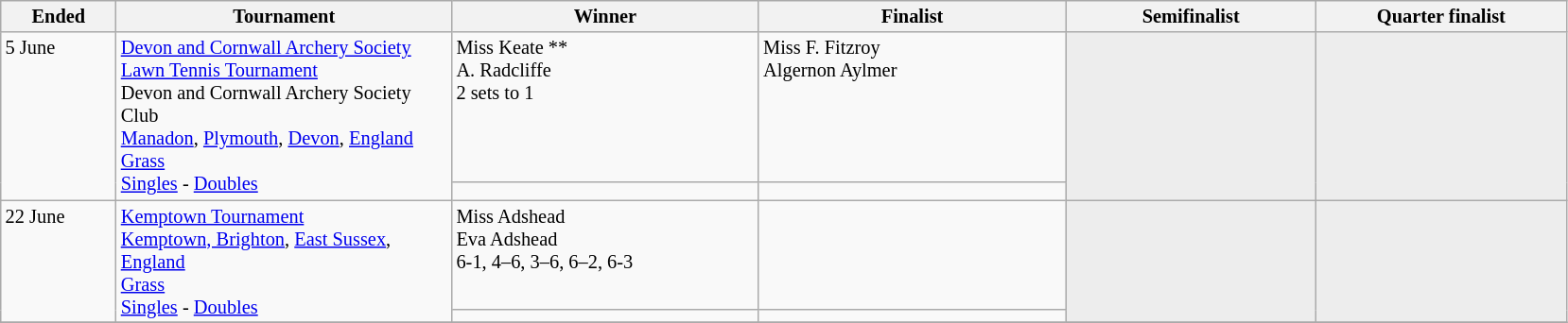<table class="wikitable" style="font-size:85%;">
<tr>
<th width="75">Ended</th>
<th width="230">Tournament</th>
<th width="210">Winner</th>
<th width="210">Finalist</th>
<th width="170">Semifinalist</th>
<th width="170">Quarter finalist</th>
</tr>
<tr valign=top>
<td rowspan=2>5 June </td>
<td rowspan="2"><a href='#'>Devon and Cornwall Archery Society Lawn Tennis Tournament</a><br>Devon and Cornwall Archery Society Club<br><a href='#'>Manadon</a>, <a href='#'>Plymouth</a>, <a href='#'>Devon</a>, <a href='#'>England</a><br><a href='#'>Grass</a><br><a href='#'>Singles</a> - <a href='#'>Doubles</a></td>
<td> Miss Keate **<br> A. Radcliffe<br>2 sets to 1</td>
<td> Miss F. Fitzroy<br> Algernon Aylmer</td>
<td style="background:#ededed;" rowspan=2></td>
<td style="background:#ededed;" rowspan=2></td>
</tr>
<tr valign=top>
<td></td>
<td></td>
</tr>
<tr valign=top>
<td rowspan=2>22 June </td>
<td rowspan="2"><a href='#'>Kemptown Tournament</a><br><a href='#'>Kemptown, Brighton</a>, <a href='#'>East Sussex</a>, <a href='#'>England</a><br><a href='#'>Grass</a><br><a href='#'>Singles</a> - <a href='#'>Doubles</a></td>
<td> Miss Adshead<br> Eva Adshead<br>6-1, 4–6, 3–6, 6–2, 6-3</td>
<td></td>
<td style="background:#ededed;" rowspan=2></td>
<td style="background:#ededed;" rowspan=2></td>
</tr>
<tr valign=top>
<td></td>
<td></td>
</tr>
<tr valign=top>
</tr>
</table>
